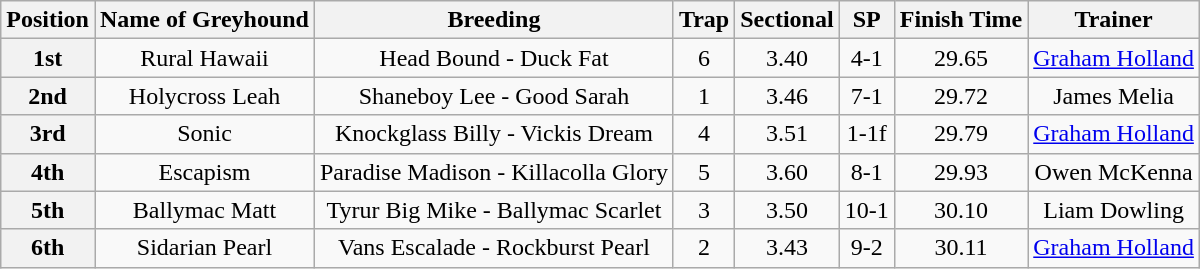<table class="wikitable" style="text-align: center">
<tr>
<th>Position</th>
<th>Name of Greyhound</th>
<th>Breeding</th>
<th>Trap</th>
<th>Sectional</th>
<th>SP</th>
<th>Finish Time</th>
<th>Trainer</th>
</tr>
<tr>
<th>1st</th>
<td>Rural Hawaii</td>
<td>Head Bound - Duck Fat</td>
<td>6</td>
<td>3.40</td>
<td>4-1</td>
<td>29.65</td>
<td><a href='#'>Graham Holland</a></td>
</tr>
<tr>
<th>2nd</th>
<td>Holycross Leah</td>
<td>Shaneboy Lee - Good Sarah</td>
<td>1</td>
<td>3.46</td>
<td>7-1</td>
<td>29.72</td>
<td>James Melia</td>
</tr>
<tr>
<th>3rd</th>
<td>Sonic</td>
<td>Knockglass Billy - Vickis Dream</td>
<td>4</td>
<td>3.51</td>
<td>1-1f</td>
<td>29.79</td>
<td><a href='#'>Graham Holland</a></td>
</tr>
<tr>
<th>4th</th>
<td>Escapism</td>
<td>Paradise Madison - Killacolla Glory</td>
<td>5</td>
<td>3.60</td>
<td>8-1</td>
<td>29.93</td>
<td>Owen McKenna</td>
</tr>
<tr>
<th>5th</th>
<td>Ballymac Matt</td>
<td>Tyrur Big Mike - Ballymac Scarlet</td>
<td>3</td>
<td>3.50</td>
<td>10-1</td>
<td>30.10</td>
<td>Liam Dowling</td>
</tr>
<tr>
<th>6th</th>
<td>Sidarian Pearl</td>
<td>Vans Escalade - Rockburst Pearl</td>
<td>2</td>
<td>3.43</td>
<td>9-2</td>
<td>30.11</td>
<td><a href='#'>Graham Holland</a></td>
</tr>
</table>
